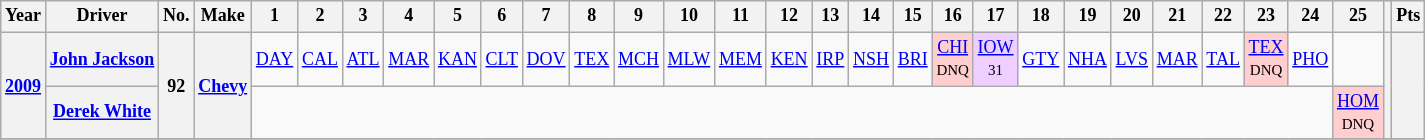<table class="wikitable" style="text-align:center; font-size:75%">
<tr>
<th>Year</th>
<th>Driver</th>
<th>No.</th>
<th>Make</th>
<th>1</th>
<th>2</th>
<th>3</th>
<th>4</th>
<th>5</th>
<th>6</th>
<th>7</th>
<th>8</th>
<th>9</th>
<th>10</th>
<th>11</th>
<th>12</th>
<th>13</th>
<th>14</th>
<th>15</th>
<th>16</th>
<th>17</th>
<th>18</th>
<th>19</th>
<th>20</th>
<th>21</th>
<th>22</th>
<th>23</th>
<th>24</th>
<th>25</th>
<th></th>
<th>Pts</th>
</tr>
<tr>
<th rowspan=2><a href='#'>2009</a></th>
<th><a href='#'>John Jackson</a></th>
<th rowspan=2>92</th>
<th rowspan=2><a href='#'>Chevy</a></th>
<td><a href='#'>DAY</a></td>
<td><a href='#'>CAL</a></td>
<td><a href='#'>ATL</a></td>
<td><a href='#'>MAR</a></td>
<td><a href='#'>KAN</a></td>
<td><a href='#'>CLT</a></td>
<td><a href='#'>DOV</a></td>
<td><a href='#'>TEX</a></td>
<td><a href='#'>MCH</a></td>
<td><a href='#'>MLW</a></td>
<td><a href='#'>MEM</a></td>
<td><a href='#'>KEN</a></td>
<td><a href='#'>IRP</a></td>
<td><a href='#'>NSH</a></td>
<td><a href='#'>BRI</a></td>
<td style="background:#FFCFCF;"><a href='#'>CHI</a><br><small>DNQ</small></td>
<td style="background:#EFCFFF;"><a href='#'>IOW</a><br><small>31</small></td>
<td><a href='#'>GTY</a></td>
<td><a href='#'>NHA</a></td>
<td><a href='#'>LVS</a></td>
<td><a href='#'>MAR</a></td>
<td><a href='#'>TAL</a></td>
<td style="background:#FFCFCF;"><a href='#'>TEX</a><br><small>DNQ</small></td>
<td><a href='#'>PHO</a></td>
<td></td>
<th rowspan=2></th>
<th rowspan=2></th>
</tr>
<tr>
<th><a href='#'>Derek White</a></th>
<td colspan=24></td>
<td style="background:#FFCFCF;"><a href='#'>HOM</a><br><small>DNQ</small></td>
</tr>
<tr>
</tr>
</table>
